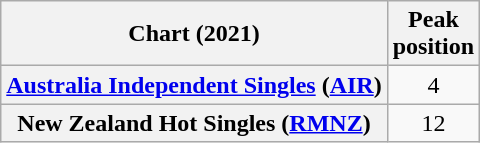<table class="wikitable sortable plainrowheaders" style="text-align:center">
<tr>
<th>Chart (2021)</th>
<th>Peak<br>position</th>
</tr>
<tr>
<th scope="row"><a href='#'>Australia Independent Singles</a> (<a href='#'>AIR</a>)</th>
<td>4</td>
</tr>
<tr>
<th scope="row">New Zealand Hot Singles (<a href='#'>RMNZ</a>)</th>
<td>12</td>
</tr>
</table>
